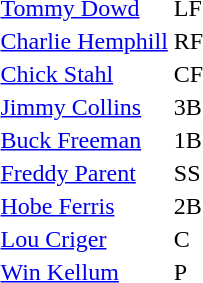<table>
<tr>
<td><a href='#'>Tommy Dowd</a></td>
<td>LF</td>
</tr>
<tr>
<td><a href='#'>Charlie Hemphill</a></td>
<td>RF</td>
</tr>
<tr>
<td><a href='#'>Chick Stahl</a></td>
<td>CF</td>
</tr>
<tr>
<td><a href='#'>Jimmy Collins</a></td>
<td>3B</td>
</tr>
<tr>
<td><a href='#'>Buck Freeman</a></td>
<td>1B</td>
</tr>
<tr>
<td><a href='#'>Freddy Parent</a></td>
<td>SS</td>
</tr>
<tr>
<td><a href='#'>Hobe Ferris</a></td>
<td>2B</td>
</tr>
<tr>
<td><a href='#'>Lou Criger</a></td>
<td>C</td>
</tr>
<tr>
<td><a href='#'>Win Kellum</a></td>
<td>P</td>
</tr>
<tr>
</tr>
</table>
